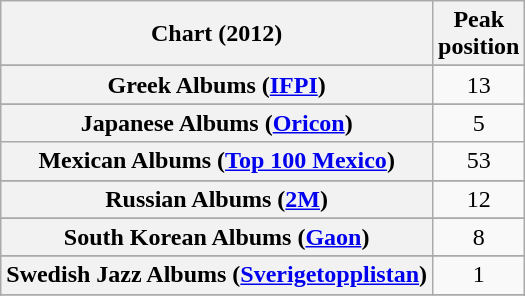<table class="wikitable sortable plainrowheaders" style="text-align:center">
<tr>
<th scope="col">Chart (2012)</th>
<th scope="col">Peak<br>position</th>
</tr>
<tr>
</tr>
<tr>
</tr>
<tr>
</tr>
<tr>
</tr>
<tr>
</tr>
<tr>
</tr>
<tr>
</tr>
<tr>
</tr>
<tr>
</tr>
<tr>
</tr>
<tr>
</tr>
<tr>
</tr>
<tr>
<th scope="row">Greek Albums (<a href='#'>IFPI</a>)</th>
<td>13</td>
</tr>
<tr>
</tr>
<tr>
</tr>
<tr>
</tr>
<tr>
<th scope="row">Japanese Albums (<a href='#'>Oricon</a>)</th>
<td>5</td>
</tr>
<tr>
<th scope="row">Mexican Albums (<a href='#'>Top 100 Mexico</a>)</th>
<td>53</td>
</tr>
<tr>
</tr>
<tr>
</tr>
<tr>
</tr>
<tr>
</tr>
<tr>
<th scope="row">Russian Albums (<a href='#'>2M</a>)</th>
<td>12</td>
</tr>
<tr>
</tr>
<tr>
<th scope="row">South Korean Albums (<a href='#'>Gaon</a>)</th>
<td>8</td>
</tr>
<tr>
</tr>
<tr>
</tr>
<tr>
<th scope="row">Swedish Jazz Albums (<a href='#'>Sverigetopplistan</a>)</th>
<td>1</td>
</tr>
<tr>
</tr>
<tr>
</tr>
<tr>
</tr>
<tr>
</tr>
</table>
